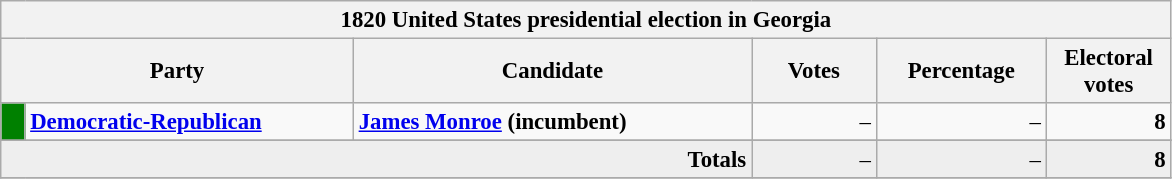<table class="wikitable" style="font-size: 95%;">
<tr>
<th colspan="6">1820 United States presidential election in Georgia</th>
</tr>
<tr>
<th colspan="2" style="width: 15em">Party</th>
<th style="width: 17em">Candidate</th>
<th style="width: 5em">Votes</th>
<th style="width: 7em">Percentage</th>
<th style="width: 5em">Electoral votes</th>
</tr>
<tr>
<th style="background-color:#008000; width: 3px"></th>
<td style="width: 130px"><strong><a href='#'>Democratic-Republican</a></strong></td>
<td><strong><a href='#'>James Monroe</a> (incumbent)</strong></td>
<td align="right">–</td>
<td align="right">–</td>
<td align="right"><strong>8</strong></td>
</tr>
<tr>
</tr>
<tr bgcolor="#EEEEEE">
<td colspan="3" align="right"><strong>Totals</strong></td>
<td align="right">–</td>
<td align="right">–</td>
<td align="right"><strong>8</strong></td>
</tr>
<tr>
</tr>
</table>
